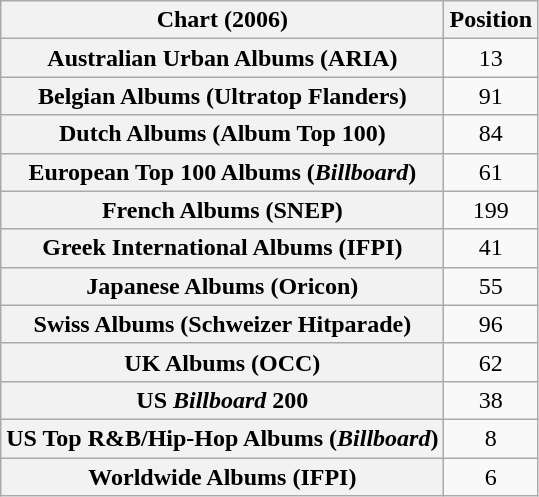<table class="wikitable sortable plainrowheaders" style="text-align:center">
<tr>
<th scope="col">Chart (2006)</th>
<th scope="col">Position</th>
</tr>
<tr>
<th scope="row">Australian Urban Albums (ARIA)</th>
<td>13</td>
</tr>
<tr>
<th scope="row">Belgian Albums (Ultratop Flanders)</th>
<td>91</td>
</tr>
<tr>
<th scope="row">Dutch Albums (Album Top 100)</th>
<td>84</td>
</tr>
<tr>
<th scope="row">European Top 100 Albums (<em>Billboard</em>)</th>
<td>61</td>
</tr>
<tr>
<th scope="row">French Albums (SNEP)</th>
<td>199</td>
</tr>
<tr>
<th scope="row">Greek International Albums (IFPI)</th>
<td>41</td>
</tr>
<tr>
<th scope="row">Japanese Albums (Oricon)</th>
<td>55</td>
</tr>
<tr>
<th scope="row">Swiss Albums (Schweizer Hitparade)</th>
<td>96</td>
</tr>
<tr>
<th scope="row">UK Albums (OCC)</th>
<td>62</td>
</tr>
<tr>
<th scope="row">US <em>Billboard</em> 200</th>
<td>38</td>
</tr>
<tr>
<th scope="row">US Top R&B/Hip-Hop Albums (<em>Billboard</em>)</th>
<td>8</td>
</tr>
<tr>
<th scope="row">Worldwide Albums (IFPI)</th>
<td>6</td>
</tr>
</table>
